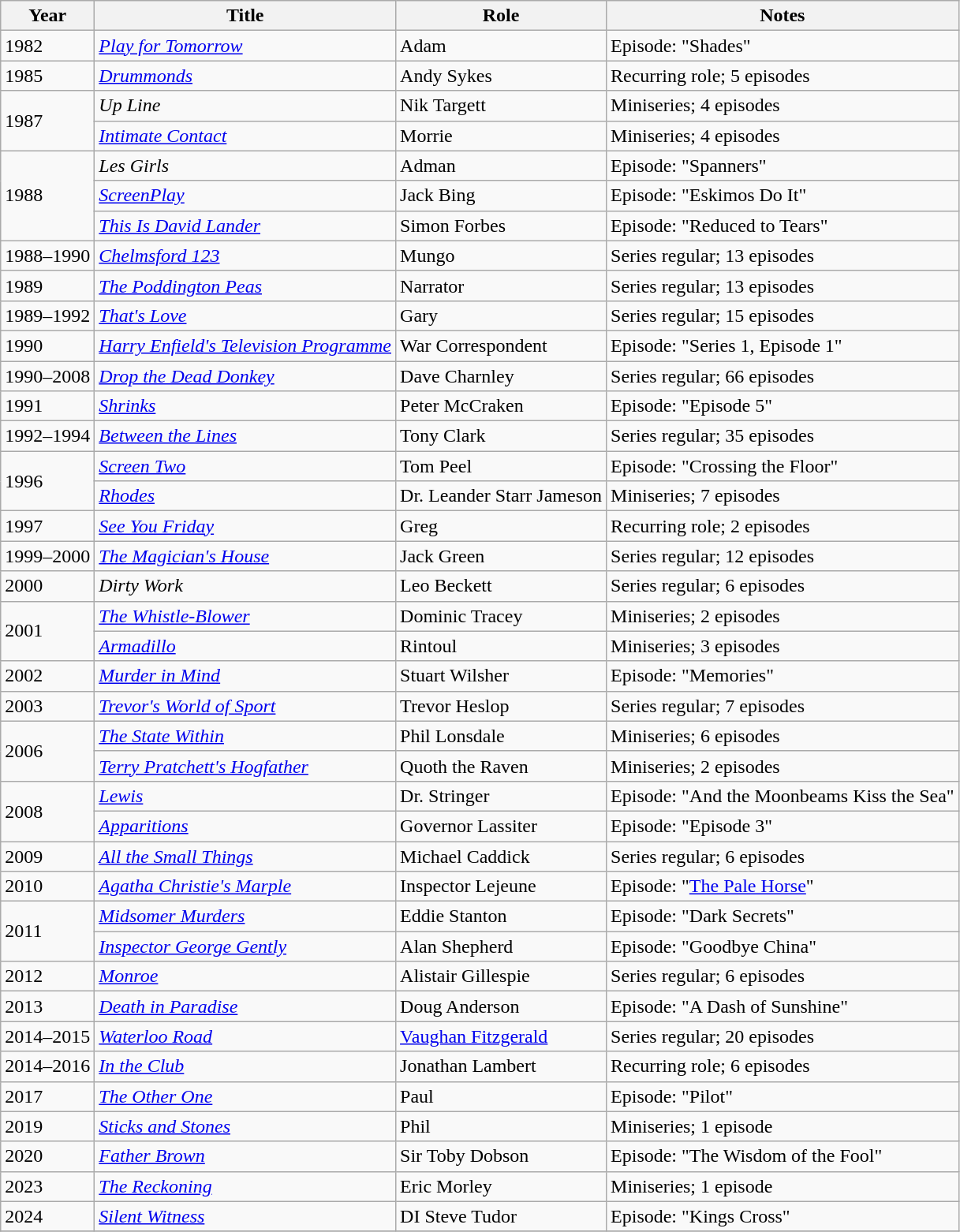<table class="wikitable sortable">
<tr>
<th>Year</th>
<th>Title</th>
<th>Role</th>
<th class="unsortable">Notes</th>
</tr>
<tr>
<td>1982</td>
<td><em><a href='#'>Play for Tomorrow</a></em></td>
<td>Adam</td>
<td>Episode: "Shades"</td>
</tr>
<tr>
<td>1985</td>
<td><em><a href='#'>Drummonds</a></em></td>
<td>Andy Sykes</td>
<td>Recurring role; 5 episodes</td>
</tr>
<tr>
<td rowspan="2">1987</td>
<td><em>Up Line</em></td>
<td>Nik Targett</td>
<td>Miniseries; 4 episodes</td>
</tr>
<tr>
<td><em><a href='#'>Intimate Contact</a></em></td>
<td>Morrie</td>
<td>Miniseries; 4 episodes</td>
</tr>
<tr>
<td rowspan="3">1988</td>
<td><em>Les Girls</em></td>
<td>Adman</td>
<td>Episode: "Spanners"</td>
</tr>
<tr>
<td><em><a href='#'>ScreenPlay</a></em></td>
<td>Jack Bing</td>
<td>Episode: "Eskimos Do It"</td>
</tr>
<tr>
<td><em><a href='#'>This Is David Lander</a></em></td>
<td>Simon Forbes</td>
<td>Episode: "Reduced to Tears"</td>
</tr>
<tr>
<td>1988–1990</td>
<td><em><a href='#'>Chelmsford 123</a></em></td>
<td>Mungo</td>
<td>Series regular; 13 episodes</td>
</tr>
<tr>
<td>1989</td>
<td><em><a href='#'>The Poddington Peas</a></em></td>
<td>Narrator</td>
<td>Series regular; 13 episodes</td>
</tr>
<tr>
<td>1989–1992</td>
<td><em><a href='#'>That's Love</a></em></td>
<td>Gary</td>
<td>Series regular; 15 episodes</td>
</tr>
<tr>
<td>1990</td>
<td><em><a href='#'>Harry Enfield's Television Programme</a></em></td>
<td>War Correspondent</td>
<td>Episode: "Series 1, Episode 1"</td>
</tr>
<tr>
<td>1990–2008</td>
<td><em><a href='#'>Drop the Dead Donkey</a></em></td>
<td>Dave Charnley</td>
<td>Series regular; 66 episodes</td>
</tr>
<tr>
<td>1991</td>
<td><em><a href='#'>Shrinks</a></em></td>
<td>Peter McCraken</td>
<td>Episode: "Episode 5"</td>
</tr>
<tr>
<td>1992–1994</td>
<td><em><a href='#'>Between the Lines</a></em></td>
<td>Tony Clark</td>
<td>Series regular; 35 episodes</td>
</tr>
<tr>
<td rowspan="2">1996</td>
<td><em><a href='#'>Screen Two</a></em></td>
<td>Tom Peel</td>
<td>Episode: "Crossing the Floor"</td>
</tr>
<tr>
<td><em><a href='#'>Rhodes</a></em></td>
<td>Dr. Leander Starr Jameson</td>
<td>Miniseries; 7 episodes</td>
</tr>
<tr>
<td>1997</td>
<td><em><a href='#'>See You Friday</a></em></td>
<td>Greg</td>
<td>Recurring role; 2 episodes</td>
</tr>
<tr>
<td>1999–2000</td>
<td><em><a href='#'>The Magician's House</a></em></td>
<td>Jack Green</td>
<td>Series regular; 12 episodes</td>
</tr>
<tr>
<td>2000</td>
<td><em>Dirty Work</em></td>
<td>Leo Beckett</td>
<td>Series regular; 6 episodes</td>
</tr>
<tr>
<td rowspan="2">2001</td>
<td><em><a href='#'>The Whistle-Blower</a></em></td>
<td>Dominic Tracey</td>
<td>Miniseries; 2 episodes</td>
</tr>
<tr>
<td><em><a href='#'>Armadillo</a></em></td>
<td>Rintoul</td>
<td>Miniseries; 3 episodes</td>
</tr>
<tr>
<td>2002</td>
<td><em><a href='#'>Murder in Mind</a></em></td>
<td>Stuart Wilsher</td>
<td>Episode: "Memories"</td>
</tr>
<tr>
<td>2003</td>
<td><em><a href='#'>Trevor's World of Sport</a></em></td>
<td>Trevor Heslop</td>
<td>Series regular; 7 episodes</td>
</tr>
<tr>
<td rowspan="2">2006</td>
<td><em><a href='#'>The State Within</a></em></td>
<td>Phil Lonsdale</td>
<td>Miniseries; 6 episodes</td>
</tr>
<tr>
<td><em><a href='#'>Terry Pratchett's Hogfather</a></em></td>
<td>Quoth the Raven</td>
<td>Miniseries; 2 episodes</td>
</tr>
<tr>
<td rowspan="2">2008</td>
<td><em><a href='#'>Lewis</a></em></td>
<td>Dr. Stringer</td>
<td>Episode: "And the Moonbeams Kiss the Sea"</td>
</tr>
<tr>
<td><em><a href='#'>Apparitions</a></em></td>
<td>Governor Lassiter</td>
<td>Episode: "Episode 3"</td>
</tr>
<tr>
<td>2009</td>
<td><em><a href='#'>All the Small Things</a></em></td>
<td>Michael Caddick</td>
<td>Series regular; 6 episodes</td>
</tr>
<tr>
<td>2010</td>
<td><em><a href='#'>Agatha Christie's Marple</a></em></td>
<td>Inspector Lejeune</td>
<td>Episode: "<a href='#'>The Pale Horse</a>"</td>
</tr>
<tr>
<td rowspan="2">2011</td>
<td><em><a href='#'>Midsomer Murders</a></em></td>
<td>Eddie Stanton</td>
<td>Episode: "Dark Secrets"</td>
</tr>
<tr>
<td><em><a href='#'>Inspector George Gently</a></em></td>
<td>Alan Shepherd</td>
<td>Episode: "Goodbye China"</td>
</tr>
<tr>
<td>2012</td>
<td><em><a href='#'>Monroe</a></em></td>
<td>Alistair Gillespie</td>
<td>Series regular; 6 episodes</td>
</tr>
<tr>
<td>2013</td>
<td><em><a href='#'>Death in Paradise</a></em></td>
<td>Doug Anderson</td>
<td>Episode: "A Dash of Sunshine"</td>
</tr>
<tr>
<td>2014–2015</td>
<td><em><a href='#'>Waterloo Road</a></em></td>
<td><a href='#'>Vaughan Fitzgerald</a></td>
<td>Series regular; 20 episodes</td>
</tr>
<tr>
<td>2014–2016</td>
<td><em><a href='#'>In the Club</a></em></td>
<td>Jonathan Lambert</td>
<td>Recurring role; 6 episodes</td>
</tr>
<tr>
<td>2017</td>
<td><em><a href='#'>The Other One</a></em></td>
<td>Paul</td>
<td>Episode: "Pilot"</td>
</tr>
<tr>
<td>2019</td>
<td><em><a href='#'>Sticks and Stones</a></em></td>
<td>Phil</td>
<td>Miniseries; 1 episode</td>
</tr>
<tr>
<td>2020</td>
<td><em><a href='#'>Father Brown</a></em></td>
<td>Sir Toby Dobson</td>
<td>Episode: "The Wisdom of the Fool"</td>
</tr>
<tr>
<td>2023</td>
<td><em><a href='#'>The Reckoning</a></em></td>
<td>Eric Morley</td>
<td>Miniseries; 1 episode</td>
</tr>
<tr>
<td>2024</td>
<td><em><a href='#'>Silent Witness</a></em></td>
<td>DI Steve Tudor</td>
<td>Episode: "Kings Cross"</td>
</tr>
<tr>
</tr>
</table>
